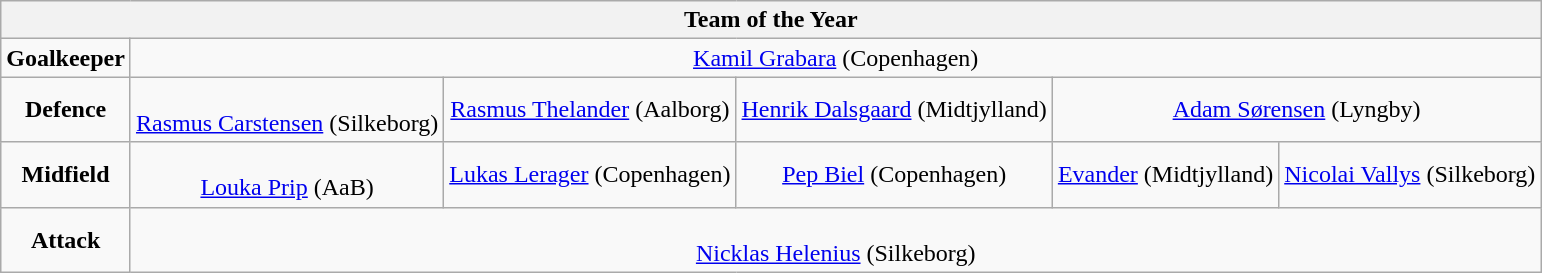<table class="wikitable" style="text-align:center">
<tr>
<th colspan="6">Team of the Year</th>
</tr>
<tr>
<td><strong>Goalkeeper</strong></td>
<td colspan="5"> <a href='#'>Kamil Grabara</a> (Copenhagen)</td>
</tr>
<tr>
<td><strong>Defence</strong></td>
<td><br> <a href='#'>Rasmus Carstensen</a> (Silkeborg)</td>
<td> <a href='#'>Rasmus Thelander</a> (Aalborg)</td>
<td> <a href='#'>Henrik Dalsgaard</a> (Midtjylland)</td>
<td colspan="2"> <a href='#'>Adam Sørensen</a> (Lyngby)</td>
</tr>
<tr>
<td><strong>Midfield</strong></td>
<td><br> <a href='#'>Louka Prip</a> (AaB)</td>
<td> <a href='#'>Lukas Lerager</a> (Copenhagen)</td>
<td> <a href='#'>Pep Biel</a> (Copenhagen)</td>
<td> <a href='#'>Evander</a> (Midtjylland)</td>
<td> <a href='#'>Nicolai Vallys</a> (Silkeborg)</td>
</tr>
<tr>
<td><strong>Attack</strong></td>
<td colspan="6.5"><br> <a href='#'>Nicklas Helenius</a> (Silkeborg)</td>
</tr>
</table>
